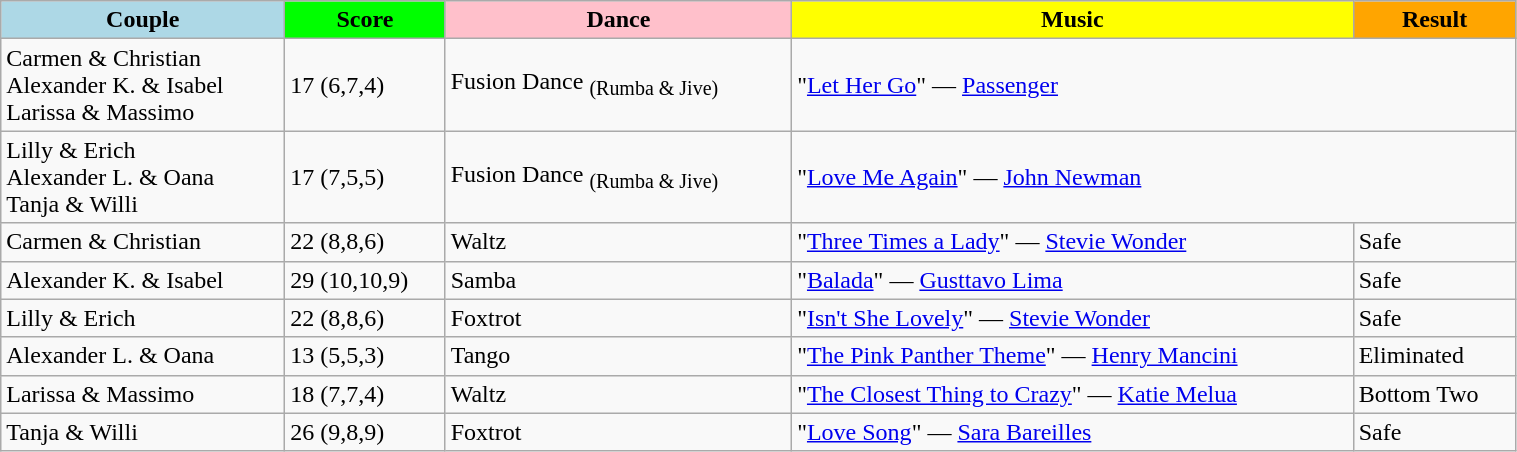<table class="wikitable" style="width:80%;">
<tr>
<th style="background:lightblue;">Couple</th>
<th style="background:lime;">Score</th>
<th style="background:pink;">Dance</th>
<th style="background:yellow;">Music</th>
<th style="background:orange;">Result</th>
</tr>
<tr>
<td>Carmen & Christian <br> Alexander K. & Isabel <br> Larissa & Massimo</td>
<td>17 (6,7,4)</td>
<td>Fusion Dance <sub>(Rumba & Jive)</sub></td>
<td colspan=2>"<a href='#'>Let Her Go</a>" — <a href='#'>Passenger</a></td>
</tr>
<tr>
<td>Lilly & Erich <br> Alexander L. & Oana <br> Tanja & Willi</td>
<td>17 (7,5,5)</td>
<td>Fusion Dance <sub>(Rumba & Jive)</sub></td>
<td colspan=2>"<a href='#'>Love Me Again</a>" — <a href='#'>John Newman</a></td>
</tr>
<tr>
<td>Carmen & Christian</td>
<td>22 (8,8,6)</td>
<td>Waltz</td>
<td>"<a href='#'>Three Times a Lady</a>" — <a href='#'>Stevie Wonder</a></td>
<td>Safe</td>
</tr>
<tr>
<td>Alexander K. & Isabel</td>
<td>29 (10,10,9)</td>
<td>Samba</td>
<td>"<a href='#'>Balada</a>" — <a href='#'>Gusttavo Lima</a></td>
<td>Safe</td>
</tr>
<tr>
<td>Lilly & Erich</td>
<td>22 (8,8,6)</td>
<td>Foxtrot</td>
<td>"<a href='#'>Isn't She Lovely</a>" — <a href='#'>Stevie Wonder</a></td>
<td>Safe</td>
</tr>
<tr>
<td>Alexander L. & Oana</td>
<td>13 (5,5,3)</td>
<td>Tango</td>
<td>"<a href='#'>The Pink Panther Theme</a>" — <a href='#'>Henry Mancini</a></td>
<td>Eliminated</td>
</tr>
<tr>
<td>Larissa & Massimo</td>
<td>18 (7,7,4)</td>
<td>Waltz</td>
<td>"<a href='#'>The Closest Thing to Crazy</a>" — <a href='#'>Katie Melua</a></td>
<td>Bottom Two</td>
</tr>
<tr>
<td>Tanja & Willi</td>
<td>26 (9,8,9)</td>
<td>Foxtrot</td>
<td>"<a href='#'>Love Song</a>" — <a href='#'>Sara Bareilles</a></td>
<td>Safe</td>
</tr>
</table>
